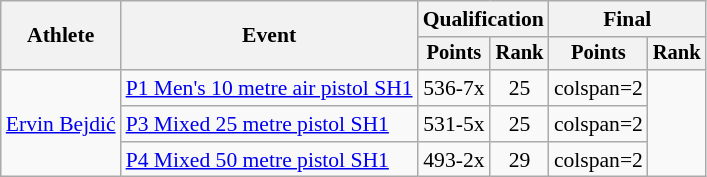<table class="wikitable" style="font-size:90%">
<tr>
<th rowspan=2>Athlete</th>
<th rowspan=2>Event</th>
<th colspan=2>Qualification</th>
<th colspan=2>Final</th>
</tr>
<tr style="font-size:95%">
<th>Points</th>
<th>Rank</th>
<th>Points</th>
<th>Rank</th>
</tr>
<tr align=center>
<td align=left rowspan=3><a href='#'>Ervin Bejdić</a></td>
<td align=left><a href='#'>P1 Men's 10 metre air pistol SH1</a></td>
<td>536-7x</td>
<td>25</td>
<td>colspan=2 </td>
</tr>
<tr align=center>
<td align=left><a href='#'>P3 Mixed 25 metre pistol SH1</a></td>
<td>531-5x</td>
<td>25</td>
<td>colspan=2 </td>
</tr>
<tr align=center>
<td align=left><a href='#'>P4 Mixed 50 metre pistol SH1</a></td>
<td>493-2x</td>
<td>29</td>
<td>colspan=2 </td>
</tr>
</table>
